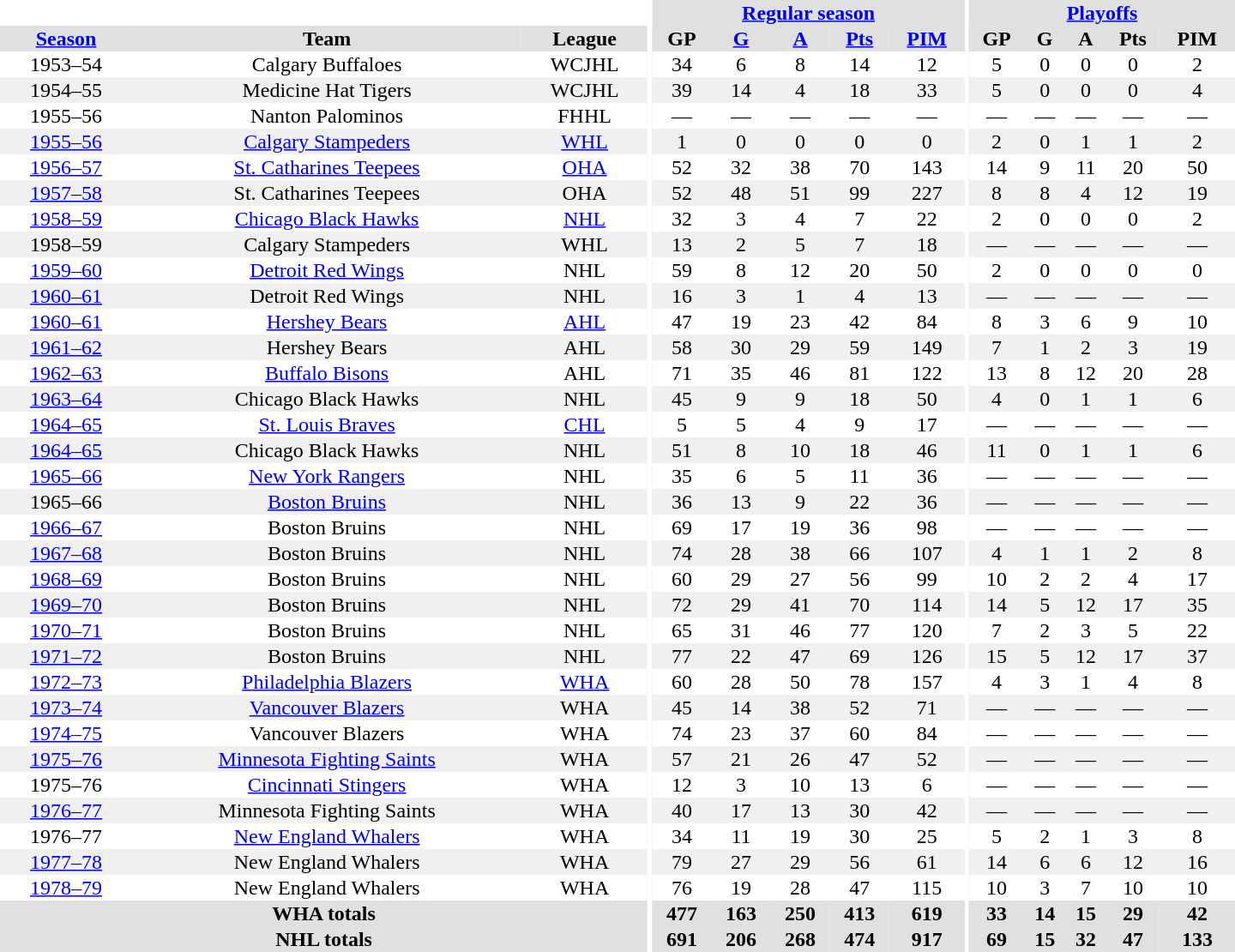<table border="0" cellpadding="1" cellspacing="0" style="text-align:center; width:60em">
<tr bgcolor="#e0e0e0">
<th colspan="3" bgcolor="#ffffff"></th>
<th rowspan="100" bgcolor="#ffffff"></th>
<th colspan="5"><a href='#'>Regular season</a></th>
<th rowspan="100" bgcolor="#ffffff"></th>
<th colspan="5"><a href='#'>Playoffs</a></th>
</tr>
<tr bgcolor="#e0e0e0">
<th><a href='#'>Season</a></th>
<th>Team</th>
<th>League</th>
<th>GP</th>
<th><a href='#'>G</a></th>
<th><a href='#'>A</a></th>
<th><a href='#'>Pts</a></th>
<th><a href='#'>PIM</a></th>
<th>GP</th>
<th>G</th>
<th>A</th>
<th>Pts</th>
<th>PIM</th>
</tr>
<tr>
<td>1953–54</td>
<td>Calgary Buffaloes</td>
<td>WCJHL</td>
<td>34</td>
<td>6</td>
<td>8</td>
<td>14</td>
<td>12</td>
<td>5</td>
<td>0</td>
<td>0</td>
<td>0</td>
<td>2</td>
</tr>
<tr bgcolor="#f0f0f0">
<td>1954–55</td>
<td>Medicine Hat Tigers</td>
<td>WCJHL</td>
<td>39</td>
<td>14</td>
<td>4</td>
<td>18</td>
<td>33</td>
<td>5</td>
<td>0</td>
<td>0</td>
<td>0</td>
<td>4</td>
</tr>
<tr>
<td>1955–56</td>
<td>Nanton Palominos</td>
<td>FHHL</td>
<td>—</td>
<td>—</td>
<td>—</td>
<td>—</td>
<td>—</td>
<td>—</td>
<td>—</td>
<td>—</td>
<td>—</td>
<td>—</td>
</tr>
<tr bgcolor="#f0f0f0">
<td><a href='#'>1955–56</a></td>
<td><a href='#'>Calgary Stampeders</a></td>
<td><a href='#'>WHL</a></td>
<td>1</td>
<td>0</td>
<td>0</td>
<td>0</td>
<td>0</td>
<td>2</td>
<td>0</td>
<td>1</td>
<td>1</td>
<td>2</td>
</tr>
<tr>
<td><a href='#'>1956–57</a></td>
<td><a href='#'>St. Catharines Teepees</a></td>
<td><a href='#'>OHA</a></td>
<td>52</td>
<td>32</td>
<td>38</td>
<td>70</td>
<td>143</td>
<td>14</td>
<td>9</td>
<td>11</td>
<td>20</td>
<td>50</td>
</tr>
<tr bgcolor="#f0f0f0">
<td><a href='#'>1957–58</a></td>
<td>St. Catharines Teepees</td>
<td>OHA</td>
<td>52</td>
<td>48</td>
<td>51</td>
<td>99</td>
<td>227</td>
<td>8</td>
<td>8</td>
<td>4</td>
<td>12</td>
<td>19</td>
</tr>
<tr>
<td><a href='#'>1958–59</a></td>
<td><a href='#'>Chicago Black Hawks</a></td>
<td><a href='#'>NHL</a></td>
<td>32</td>
<td>3</td>
<td>4</td>
<td>7</td>
<td>22</td>
<td>2</td>
<td>0</td>
<td>0</td>
<td>0</td>
<td>2</td>
</tr>
<tr bgcolor="#f0f0f0">
<td>1958–59</td>
<td>Calgary Stampeders</td>
<td>WHL</td>
<td>13</td>
<td>2</td>
<td>5</td>
<td>7</td>
<td>18</td>
<td>—</td>
<td>—</td>
<td>—</td>
<td>—</td>
<td>—</td>
</tr>
<tr>
<td><a href='#'>1959–60</a></td>
<td><a href='#'>Detroit Red Wings</a></td>
<td>NHL</td>
<td>59</td>
<td>8</td>
<td>12</td>
<td>20</td>
<td>50</td>
<td>2</td>
<td>0</td>
<td>0</td>
<td>0</td>
<td>0</td>
</tr>
<tr bgcolor="#f0f0f0">
<td><a href='#'>1960–61</a></td>
<td>Detroit Red Wings</td>
<td>NHL</td>
<td>16</td>
<td>3</td>
<td>1</td>
<td>4</td>
<td>13</td>
<td>—</td>
<td>—</td>
<td>—</td>
<td>—</td>
<td>—</td>
</tr>
<tr>
<td><a href='#'>1960–61</a></td>
<td><a href='#'>Hershey Bears</a></td>
<td><a href='#'>AHL</a></td>
<td>47</td>
<td>19</td>
<td>23</td>
<td>42</td>
<td>84</td>
<td>8</td>
<td>3</td>
<td>6</td>
<td>9</td>
<td>10</td>
</tr>
<tr bgcolor="#f0f0f0">
<td><a href='#'>1961–62</a></td>
<td>Hershey Bears</td>
<td>AHL</td>
<td>58</td>
<td>30</td>
<td>29</td>
<td>59</td>
<td>149</td>
<td>7</td>
<td>1</td>
<td>2</td>
<td>3</td>
<td>19</td>
</tr>
<tr>
<td><a href='#'>1962–63</a></td>
<td><a href='#'>Buffalo Bisons</a></td>
<td>AHL</td>
<td>71</td>
<td>35</td>
<td>46</td>
<td>81</td>
<td>122</td>
<td>13</td>
<td>8</td>
<td>12</td>
<td>20</td>
<td>28</td>
</tr>
<tr bgcolor="#f0f0f0">
<td><a href='#'>1963–64</a></td>
<td>Chicago Black Hawks</td>
<td>NHL</td>
<td>45</td>
<td>9</td>
<td>9</td>
<td>18</td>
<td>50</td>
<td>4</td>
<td>0</td>
<td>1</td>
<td>1</td>
<td>6</td>
</tr>
<tr>
<td><a href='#'>1964–65</a></td>
<td><a href='#'>St. Louis Braves</a></td>
<td><a href='#'>CHL</a></td>
<td>5</td>
<td>5</td>
<td>4</td>
<td>9</td>
<td>17</td>
<td>—</td>
<td>—</td>
<td>—</td>
<td>—</td>
<td>—</td>
</tr>
<tr bgcolor="#f0f0f0">
<td><a href='#'>1964–65</a></td>
<td>Chicago Black Hawks</td>
<td>NHL</td>
<td>51</td>
<td>8</td>
<td>10</td>
<td>18</td>
<td>46</td>
<td>11</td>
<td>0</td>
<td>1</td>
<td>1</td>
<td>6</td>
</tr>
<tr>
<td><a href='#'>1965–66</a></td>
<td><a href='#'>New York Rangers</a></td>
<td>NHL</td>
<td>35</td>
<td>6</td>
<td>5</td>
<td>11</td>
<td>36</td>
<td>—</td>
<td>—</td>
<td>—</td>
<td>—</td>
<td>—</td>
</tr>
<tr bgcolor="#f0f0f0">
<td>1965–66</td>
<td><a href='#'>Boston Bruins</a></td>
<td>NHL</td>
<td>36</td>
<td>13</td>
<td>9</td>
<td>22</td>
<td>36</td>
<td>—</td>
<td>—</td>
<td>—</td>
<td>—</td>
<td>—</td>
</tr>
<tr>
<td><a href='#'>1966–67</a></td>
<td>Boston Bruins</td>
<td>NHL</td>
<td>69</td>
<td>17</td>
<td>19</td>
<td>36</td>
<td>98</td>
<td>—</td>
<td>—</td>
<td>—</td>
<td>—</td>
<td>—</td>
</tr>
<tr bgcolor="#f0f0f0">
<td><a href='#'>1967–68</a></td>
<td>Boston Bruins</td>
<td>NHL</td>
<td>74</td>
<td>28</td>
<td>38</td>
<td>66</td>
<td>107</td>
<td>4</td>
<td>1</td>
<td>1</td>
<td>2</td>
<td>8</td>
</tr>
<tr>
<td><a href='#'>1968–69</a></td>
<td>Boston Bruins</td>
<td>NHL</td>
<td>60</td>
<td>29</td>
<td>27</td>
<td>56</td>
<td>99</td>
<td>10</td>
<td>2</td>
<td>2</td>
<td>4</td>
<td>17</td>
</tr>
<tr bgcolor="#f0f0f0">
<td><a href='#'>1969–70</a></td>
<td>Boston Bruins</td>
<td>NHL</td>
<td>72</td>
<td>29</td>
<td>41</td>
<td>70</td>
<td>114</td>
<td>14</td>
<td>5</td>
<td>12</td>
<td>17</td>
<td>35</td>
</tr>
<tr>
<td><a href='#'>1970–71</a></td>
<td>Boston Bruins</td>
<td>NHL</td>
<td>65</td>
<td>31</td>
<td>46</td>
<td>77</td>
<td>120</td>
<td>7</td>
<td>2</td>
<td>3</td>
<td>5</td>
<td>22</td>
</tr>
<tr bgcolor="#f0f0f0">
<td><a href='#'>1971–72</a></td>
<td>Boston Bruins</td>
<td>NHL</td>
<td>77</td>
<td>22</td>
<td>47</td>
<td>69</td>
<td>126</td>
<td>15</td>
<td>5</td>
<td>12</td>
<td>17</td>
<td>37</td>
</tr>
<tr>
<td><a href='#'>1972–73</a></td>
<td><a href='#'>Philadelphia Blazers</a></td>
<td><a href='#'>WHA</a></td>
<td>60</td>
<td>28</td>
<td>50</td>
<td>78</td>
<td>157</td>
<td>4</td>
<td>3</td>
<td>1</td>
<td>4</td>
<td>8</td>
</tr>
<tr bgcolor="#f0f0f0">
<td><a href='#'>1973–74</a></td>
<td><a href='#'>Vancouver Blazers</a></td>
<td>WHA</td>
<td>45</td>
<td>14</td>
<td>38</td>
<td>52</td>
<td>71</td>
<td>—</td>
<td>—</td>
<td>—</td>
<td>—</td>
<td>—</td>
</tr>
<tr>
<td><a href='#'>1974–75</a></td>
<td>Vancouver Blazers</td>
<td>WHA</td>
<td>74</td>
<td>23</td>
<td>37</td>
<td>60</td>
<td>84</td>
<td>—</td>
<td>—</td>
<td>—</td>
<td>—</td>
<td>—</td>
</tr>
<tr bgcolor="#f0f0f0">
<td><a href='#'>1975–76</a></td>
<td><a href='#'>Minnesota Fighting Saints</a></td>
<td>WHA</td>
<td>57</td>
<td>21</td>
<td>26</td>
<td>47</td>
<td>52</td>
<td>—</td>
<td>—</td>
<td>—</td>
<td>—</td>
<td>—</td>
</tr>
<tr>
<td>1975–76</td>
<td><a href='#'>Cincinnati Stingers</a></td>
<td>WHA</td>
<td>12</td>
<td>3</td>
<td>10</td>
<td>13</td>
<td>6</td>
<td>—</td>
<td>—</td>
<td>—</td>
<td>—</td>
<td>—</td>
</tr>
<tr bgcolor="#f0f0f0">
<td><a href='#'>1976–77</a></td>
<td>Minnesota Fighting Saints</td>
<td>WHA</td>
<td>40</td>
<td>17</td>
<td>13</td>
<td>30</td>
<td>42</td>
<td>—</td>
<td>—</td>
<td>—</td>
<td>—</td>
<td>—</td>
</tr>
<tr>
<td>1976–77</td>
<td><a href='#'>New England Whalers</a></td>
<td>WHA</td>
<td>34</td>
<td>11</td>
<td>19</td>
<td>30</td>
<td>25</td>
<td>5</td>
<td>2</td>
<td>1</td>
<td>3</td>
<td>8</td>
</tr>
<tr bgcolor="#f0f0f0">
<td><a href='#'>1977–78</a></td>
<td>New England Whalers</td>
<td>WHA</td>
<td>79</td>
<td>27</td>
<td>29</td>
<td>56</td>
<td>61</td>
<td>14</td>
<td>6</td>
<td>6</td>
<td>12</td>
<td>16</td>
</tr>
<tr>
<td><a href='#'>1978–79</a></td>
<td>New England Whalers</td>
<td>WHA</td>
<td>76</td>
<td>19</td>
<td>28</td>
<td>47</td>
<td>115</td>
<td>10</td>
<td>3</td>
<td>7</td>
<td>10</td>
<td>10</td>
</tr>
<tr bgcolor="#e0e0e0">
<th colspan="3">WHA totals</th>
<th>477</th>
<th>163</th>
<th>250</th>
<th>413</th>
<th>619</th>
<th>33</th>
<th>14</th>
<th>15</th>
<th>29</th>
<th>42</th>
</tr>
<tr bgcolor="#e0e0e0">
<th colspan="3">NHL totals</th>
<th>691</th>
<th>206</th>
<th>268</th>
<th>474</th>
<th>917</th>
<th>69</th>
<th>15</th>
<th>32</th>
<th>47</th>
<th>133</th>
</tr>
</table>
